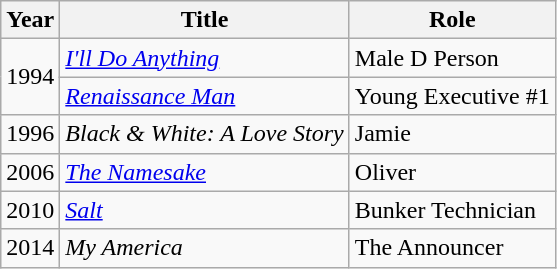<table class="wikitable sortable">
<tr>
<th>Year</th>
<th>Title</th>
<th>Role</th>
</tr>
<tr>
<td rowspan="2">1994</td>
<td><em><a href='#'>I'll Do Anything</a></em></td>
<td>Male D Person</td>
</tr>
<tr>
<td><em><a href='#'>Renaissance Man</a></em></td>
<td>Young Executive #1</td>
</tr>
<tr>
<td>1996</td>
<td><em>Black & White: A Love Story</em></td>
<td>Jamie</td>
</tr>
<tr>
<td>2006</td>
<td><em><a href='#'>The Namesake</a></em></td>
<td>Oliver</td>
</tr>
<tr>
<td>2010</td>
<td><em><a href='#'>Salt</a></em></td>
<td>Bunker Technician</td>
</tr>
<tr>
<td>2014</td>
<td><em>My America</em></td>
<td>The Announcer</td>
</tr>
</table>
